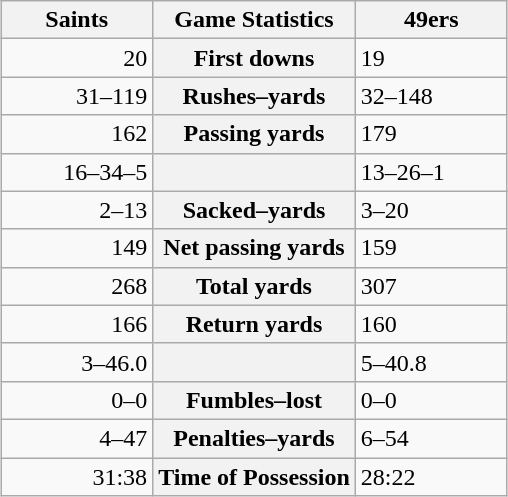<table class="wikitable" style="margin: 1em auto 1em auto">
<tr>
<th style="width:30%;">Saints</th>
<th style="width:40%;">Game Statistics</th>
<th style="width:30%;">49ers</th>
</tr>
<tr>
<td style="text-align:right;">20</td>
<th>First downs</th>
<td>19</td>
</tr>
<tr>
<td style="text-align:right;">31–119</td>
<th>Rushes–yards</th>
<td>32–148</td>
</tr>
<tr>
<td style="text-align:right;">162</td>
<th>Passing yards</th>
<td>179</td>
</tr>
<tr>
<td style="text-align:right;">16–34–5</td>
<th></th>
<td>13–26–1</td>
</tr>
<tr>
<td style="text-align:right;">2–13</td>
<th>Sacked–yards</th>
<td>3–20</td>
</tr>
<tr>
<td style="text-align:right;">149</td>
<th>Net passing yards</th>
<td>159</td>
</tr>
<tr>
<td style="text-align:right;">268</td>
<th>Total yards</th>
<td>307</td>
</tr>
<tr>
<td style="text-align:right;">166</td>
<th>Return yards</th>
<td>160</td>
</tr>
<tr>
<td style="text-align:right;">3–46.0</td>
<th></th>
<td>5–40.8</td>
</tr>
<tr>
<td style="text-align:right;">0–0</td>
<th>Fumbles–lost</th>
<td>0–0</td>
</tr>
<tr>
<td style="text-align:right;">4–47</td>
<th>Penalties–yards</th>
<td>6–54</td>
</tr>
<tr>
<td style="text-align:right;">31:38</td>
<th>Time of Possession</th>
<td>28:22</td>
</tr>
</table>
